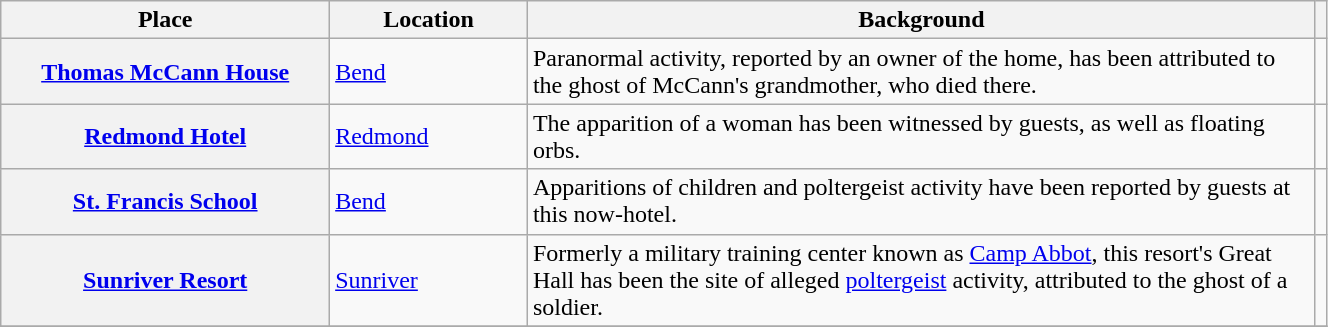<table class="wikitable sortable plainrowheaders" style="width:70%">
<tr>
<th style="width:25%">Place</th>
<th style="width:15%">Location</th>
<th style="width:60%">Background</th>
<th class="unsortable" style="width:3%"></th>
</tr>
<tr>
<th scope="row" style="text-align:center;" data-sort-value="McCann"><a href='#'>Thomas McCann House</a></th>
<td><a href='#'>Bend</a></td>
<td>Paranormal activity, reported by an owner of the home, has been attributed to the ghost of McCann's grandmother, who died there.</td>
<td style="text-align:center;"></td>
</tr>
<tr>
<th scope="row" style="text-align:center;"><a href='#'>Redmond Hotel</a></th>
<td><a href='#'>Redmond</a></td>
<td>The apparition of a woman has been witnessed by guests, as well as floating orbs.</td>
<td style="text-align:center;"></td>
</tr>
<tr>
<th scope="row" style="text-align:center;"><a href='#'>St. Francis School</a></th>
<td><a href='#'>Bend</a></td>
<td>Apparitions of children and poltergeist activity have been reported by guests at this now-hotel.</td>
<td style="text-align:center;"></td>
</tr>
<tr>
<th scope="row" style="text-align:center;"><a href='#'>Sunriver Resort</a></th>
<td><a href='#'>Sunriver</a></td>
<td>Formerly a military training center known as <a href='#'>Camp Abbot</a>, this resort's Great Hall has been the site of alleged <a href='#'>poltergeist</a> activity, attributed to the ghost of a soldier.</td>
<td style="text-align:center;"></td>
</tr>
<tr>
</tr>
</table>
